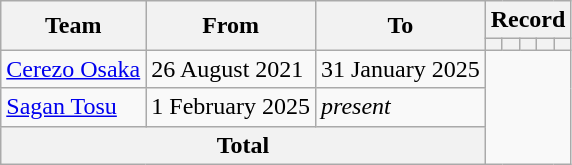<table class=wikitable style="text-align:center">
<tr>
<th rowspan=2>Team</th>
<th rowspan=2>From</th>
<th rowspan=2>To</th>
<th colspan=5>Record</th>
</tr>
<tr>
<th></th>
<th></th>
<th></th>
<th></th>
<th></th>
</tr>
<tr>
<td align=left><a href='#'>Cerezo Osaka</a></td>
<td align=left>26 August 2021</td>
<td align=left>31 January 2025<br></td>
</tr>
<tr>
<td align=left><a href='#'>Sagan Tosu</a></td>
<td align=left>1 February 2025</td>
<td align=left><em>present</em><br></td>
</tr>
<tr>
<th colspan=3>Total<br></th>
</tr>
</table>
